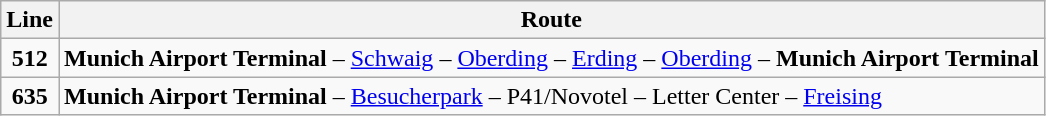<table class="wikitable">
<tr>
<th>Line</th>
<th>Route</th>
</tr>
<tr>
<td align="center"><strong>512</strong></td>
<td><strong>Munich Airport Terminal</strong> – <a href='#'>Schwaig</a> – <a href='#'>Oberding</a> – <a href='#'>Erding</a> – <a href='#'>Oberding</a> –  <strong>Munich Airport Terminal</strong></td>
</tr>
<tr>
<td align="center"><strong>635</strong></td>
<td><strong>Munich Airport Terminal</strong> – <a href='#'>Besucherpark</a> – P41/Novotel – Letter Center – <a href='#'>Freising</a></td>
</tr>
</table>
